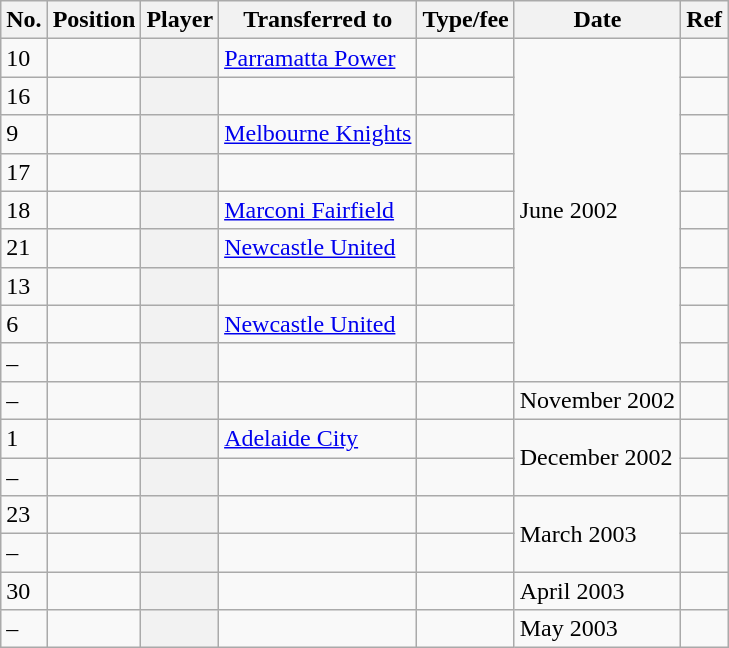<table class="wikitable plainrowheaders sortable" style="text-align:center; text-align:left">
<tr>
<th scope="col">No.</th>
<th scope="col">Position</th>
<th scope="col">Player</th>
<th scope="col">Transferred to</th>
<th scope="col">Type/fee</th>
<th scope="col">Date</th>
<th scope="col" class="unsortable">Ref</th>
</tr>
<tr>
<td>10</td>
<td></td>
<th scope="row"></th>
<td><a href='#'>Parramatta Power</a></td>
<td></td>
<td rowspan="9">June 2002</td>
<td></td>
</tr>
<tr>
<td>16</td>
<td></td>
<th scope="row"></th>
<td></td>
<td></td>
<td></td>
</tr>
<tr>
<td>9</td>
<td></td>
<th scope="row"></th>
<td><a href='#'>Melbourne Knights</a></td>
<td></td>
<td></td>
</tr>
<tr>
<td>17</td>
<td></td>
<th scope="row"></th>
<td></td>
<td></td>
<td></td>
</tr>
<tr>
<td>18</td>
<td></td>
<th scope="row"></th>
<td><a href='#'>Marconi Fairfield</a></td>
<td></td>
<td></td>
</tr>
<tr>
<td>21</td>
<td></td>
<th scope="row"></th>
<td><a href='#'>Newcastle United</a></td>
<td></td>
<td></td>
</tr>
<tr>
<td>13</td>
<td></td>
<th scope="row"></th>
<td></td>
<td></td>
<td></td>
</tr>
<tr>
<td>6</td>
<td></td>
<th scope="row"></th>
<td><a href='#'>Newcastle United</a></td>
<td></td>
<td></td>
</tr>
<tr>
<td>–</td>
<td></td>
<th scope="row"></th>
<td></td>
<td></td>
<td></td>
</tr>
<tr>
<td>–</td>
<td></td>
<th scope="row"></th>
<td></td>
<td></td>
<td>November 2002</td>
<td></td>
</tr>
<tr>
<td>1</td>
<td></td>
<th scope="row"></th>
<td><a href='#'>Adelaide City</a></td>
<td></td>
<td rowspan="2">December 2002</td>
<td></td>
</tr>
<tr>
<td>–</td>
<td></td>
<th scope="row"></th>
<td></td>
<td></td>
<td></td>
</tr>
<tr>
<td>23</td>
<td></td>
<th scope="row"></th>
<td></td>
<td></td>
<td rowspan="2">March 2003</td>
<td></td>
</tr>
<tr>
<td>–</td>
<td></td>
<th scope="row"></th>
<td></td>
<td></td>
<td></td>
</tr>
<tr>
<td>30</td>
<td></td>
<th scope="row"></th>
<td></td>
<td></td>
<td>April 2003</td>
<td></td>
</tr>
<tr>
<td>–</td>
<td></td>
<th scope="row"></th>
<td></td>
<td></td>
<td>May 2003</td>
<td></td>
</tr>
</table>
